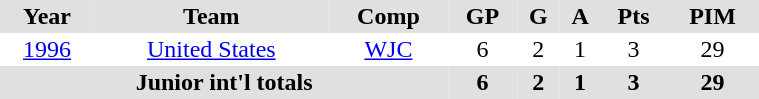<table BORDER="0" CELLPADDING="2" CELLSPACING="0" width=40%>
<tr ALIGN="center" bgcolor="#e0e0e0">
<th>Year</th>
<th>Team</th>
<th>Comp</th>
<th>GP</th>
<th>G</th>
<th>A</th>
<th>Pts</th>
<th>PIM</th>
</tr>
<tr ALIGN="center">
<td><a href='#'>1996</a></td>
<td><a href='#'>United States</a></td>
<td><a href='#'>WJC</a></td>
<td>6</td>
<td>2</td>
<td>1</td>
<td>3</td>
<td>29</td>
</tr>
<tr bgcolor="#e0e0e0">
<th colspan="3">Junior int'l totals</th>
<th>6</th>
<th>2</th>
<th>1</th>
<th>3</th>
<th>29</th>
</tr>
</table>
